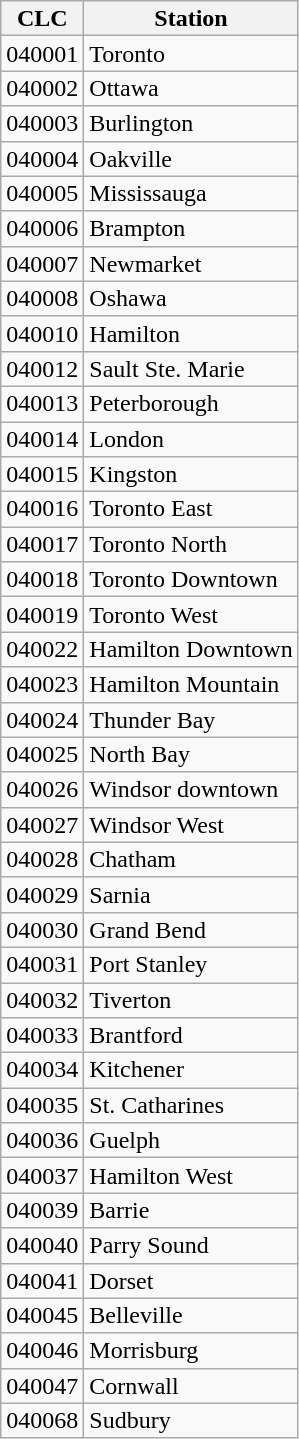<table class="wikitable" style="line-height: 100%;">
<tr>
<th>CLC</th>
<th>Station</th>
</tr>
<tr>
<td>040001</td>
<td>Toronto</td>
</tr>
<tr>
<td>040002</td>
<td>Ottawa</td>
</tr>
<tr>
<td>040003</td>
<td>Burlington</td>
</tr>
<tr>
<td>040004</td>
<td>Oakville</td>
</tr>
<tr>
<td>040005</td>
<td>Mississauga</td>
</tr>
<tr>
<td>040006</td>
<td>Brampton</td>
</tr>
<tr>
<td>040007</td>
<td>Newmarket</td>
</tr>
<tr>
<td>040008</td>
<td>Oshawa</td>
</tr>
<tr>
<td>040010</td>
<td>Hamilton</td>
</tr>
<tr>
<td>040012</td>
<td>Sault Ste. Marie</td>
</tr>
<tr>
<td>040013</td>
<td>Peterborough</td>
</tr>
<tr>
<td>040014</td>
<td>London</td>
</tr>
<tr>
<td>040015</td>
<td>Kingston</td>
</tr>
<tr>
<td>040016</td>
<td>Toronto East</td>
</tr>
<tr>
<td>040017</td>
<td>Toronto North</td>
</tr>
<tr>
<td>040018</td>
<td>Toronto Downtown</td>
</tr>
<tr>
<td>040019</td>
<td>Toronto West</td>
</tr>
<tr>
<td>040022</td>
<td>Hamilton Downtown</td>
</tr>
<tr>
<td>040023</td>
<td>Hamilton Mountain</td>
</tr>
<tr>
<td>040024</td>
<td>Thunder Bay</td>
</tr>
<tr>
<td>040025</td>
<td>North Bay</td>
</tr>
<tr>
<td>040026</td>
<td>Windsor downtown</td>
</tr>
<tr>
<td>040027</td>
<td>Windsor West</td>
</tr>
<tr>
<td>040028</td>
<td>Chatham</td>
</tr>
<tr>
<td>040029</td>
<td>Sarnia</td>
</tr>
<tr>
<td>040030</td>
<td>Grand Bend</td>
</tr>
<tr>
<td>040031</td>
<td>Port Stanley</td>
</tr>
<tr>
<td>040032</td>
<td>Tiverton</td>
</tr>
<tr>
<td>040033</td>
<td>Brantford</td>
</tr>
<tr>
<td>040034</td>
<td>Kitchener</td>
</tr>
<tr>
<td>040035</td>
<td>St. Catharines</td>
</tr>
<tr>
<td>040036</td>
<td>Guelph</td>
</tr>
<tr>
<td>040037</td>
<td>Hamilton West</td>
</tr>
<tr>
<td>040039</td>
<td>Barrie</td>
</tr>
<tr>
<td>040040</td>
<td>Parry Sound</td>
</tr>
<tr>
<td>040041</td>
<td>Dorset</td>
</tr>
<tr>
<td>040045</td>
<td>Belleville</td>
</tr>
<tr>
<td>040046</td>
<td>Morrisburg</td>
</tr>
<tr>
<td>040047</td>
<td>Cornwall</td>
</tr>
<tr>
<td>040068</td>
<td>Sudbury</td>
</tr>
</table>
